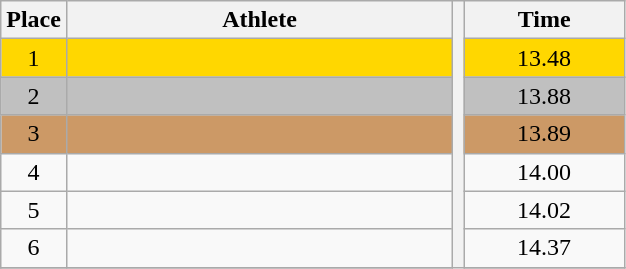<table class="wikitable" style="text-align:center">
<tr>
<th>Place</th>
<th width=250>Athlete</th>
<th rowspan=32></th>
<th width=100>Time</th>
</tr>
<tr bgcolor=gold>
<td>1</td>
<td align=left></td>
<td>13.48</td>
</tr>
<tr bgcolor=silver>
<td>2</td>
<td align=left></td>
<td>13.88</td>
</tr>
<tr bgcolor=cc9966>
<td>3</td>
<td align=left></td>
<td>13.89</td>
</tr>
<tr>
<td>4</td>
<td align=left></td>
<td>14.00</td>
</tr>
<tr>
<td>5</td>
<td align=left></td>
<td>14.02</td>
</tr>
<tr>
<td>6</td>
<td align=left></td>
<td>14.37</td>
</tr>
<tr>
</tr>
</table>
